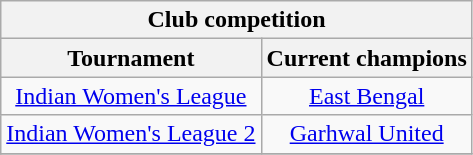<table class="wikitable" style="text-align:center;margin-left:1em;float:center">
<tr>
<th colspan="3">Club competition</th>
</tr>
<tr>
<th>Tournament</th>
<th>Current champions</th>
</tr>
<tr>
<td><a href='#'>Indian Women's League</a></td>
<td><a href='#'>East Bengal</a></td>
</tr>
<tr>
<td><a href='#'>Indian Women's League 2</a></td>
<td><a href='#'>Garhwal United</a></td>
</tr>
<tr>
</tr>
</table>
